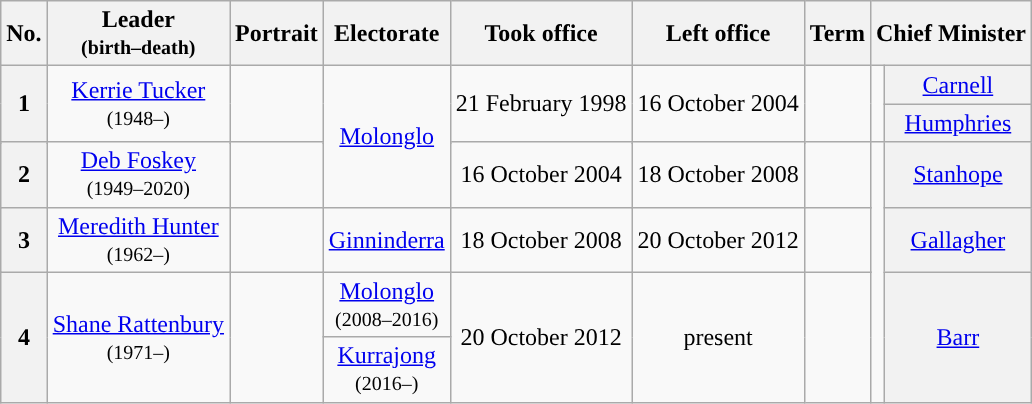<table class="wikitable" style="text-align:center">
<tr>
<th>No.</th>
<th>Leader<br><small>(birth–death)</small></th>
<th>Portrait</th>
<th>Electorate</th>
<th>Took office</th>
<th>Left office</th>
<th>Term</th>
<th colspan="2">Chief Minister </th>
</tr>
<tr>
<th rowspan="3">1</th>
<td rowspan="3"><a href='#'>Kerrie Tucker</a><br><small>(1948–)</small></td>
<td rowspan="3"></td>
<td rowspan="4"><a href='#'>Molonglo</a></td>
<td rowspan="3">21 February 1998</td>
<td rowspan="3">16 October 2004</td>
<td rowspan="3"></td>
<td rowspan="2" style="background-color: "></td>
<th style="font-weight:normal"><a href='#'>Carnell</a> <small></small></th>
</tr>
<tr>
<th style="font-weight:normal"><a href='#'>Humphries</a> <small></small></th>
</tr>
<tr>
<td rowspan=7 style="background-color: "></td>
<th rowspan=3 style="font-weight:normal"><a href='#'>Stanhope</a> <small></small></th>
</tr>
<tr>
<th>2</th>
<td><a href='#'>Deb Foskey</a><br><small>(1949–2020)</small></td>
<td></td>
<td>16 October 2004</td>
<td>18 October 2008</td>
<td></td>
</tr>
<tr>
<th rowspan="2">3</th>
<td rowspan="2"><a href='#'>Meredith Hunter</a><br><small>(1962–)</small></td>
<td rowspan="2"></td>
<td rowspan="2"><a href='#'>Ginninderra</a></td>
<td rowspan="2">18 October 2008</td>
<td rowspan="2">20 October 2012</td>
<td rowspan="2"></td>
</tr>
<tr>
<th rowspan="2" style="font-weight:normal"><a href='#'>Gallagher</a> <small></small></th>
</tr>
<tr>
<th rowspan="3">4</th>
<td rowspan="3"><a href='#'>Shane Rattenbury</a><br><small>(1971–)</small></td>
<td rowspan="3"></td>
<td rowspan="2"><a href='#'>Molonglo</a><br><small>(2008–2016)</small></td>
<td rowspan="3">20 October 2012</td>
<td rowspan="3">present</td>
<td rowspan="3"></td>
</tr>
<tr>
<th rowspan="2" style="font-weight:normal"><a href='#'>Barr</a> <small></small></th>
</tr>
<tr>
<td><a href='#'>Kurrajong</a><br><small>(2016–)</small></td>
</tr>
</table>
